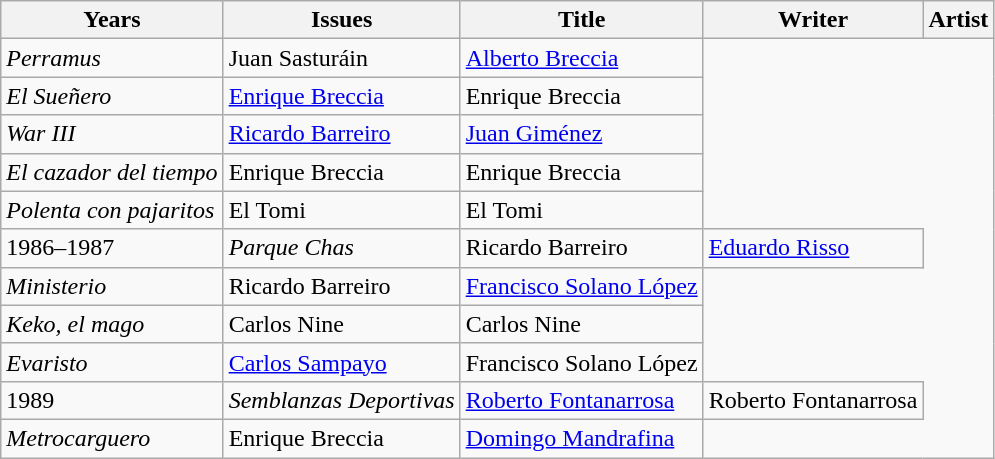<table class="sortable wikitable">
<tr>
<th>Years</th>
<th>Issues</th>
<th>Title</th>
<th>Writer</th>
<th>Artist</th>
</tr>
<tr>
<td><em>Perramus</em></td>
<td>Juan Sasturáin</td>
<td><a href='#'>Alberto Breccia</a></td>
</tr>
<tr>
<td><em>El Sueñero</em></td>
<td><a href='#'>Enrique Breccia</a></td>
<td>Enrique Breccia</td>
</tr>
<tr>
<td><em>War III</em></td>
<td><a href='#'>Ricardo Barreiro</a></td>
<td><a href='#'>Juan Giménez</a></td>
</tr>
<tr>
<td><em>El cazador del tiempo</em></td>
<td>Enrique Breccia</td>
<td>Enrique Breccia</td>
</tr>
<tr>
<td><em>Polenta con pajaritos</em></td>
<td>El Tomi</td>
<td>El Tomi</td>
</tr>
<tr>
<td>1986–1987</td>
<td><em>Parque Chas</em></td>
<td>Ricardo Barreiro</td>
<td><a href='#'>Eduardo Risso</a></td>
</tr>
<tr>
<td><em>Ministerio</em></td>
<td>Ricardo Barreiro</td>
<td><a href='#'>Francisco Solano López</a></td>
</tr>
<tr>
<td><em>Keko, el mago</em></td>
<td>Carlos Nine</td>
<td>Carlos Nine</td>
</tr>
<tr>
<td><em>Evaristo</em></td>
<td><a href='#'>Carlos Sampayo</a></td>
<td>Francisco Solano López</td>
</tr>
<tr>
<td>1989</td>
<td><em>Semblanzas Deportivas</em></td>
<td><a href='#'>Roberto Fontanarrosa</a></td>
<td>Roberto Fontanarrosa</td>
</tr>
<tr>
<td><em>Metrocarguero</em></td>
<td>Enrique Breccia</td>
<td><a href='#'>Domingo Mandrafina</a></td>
</tr>
</table>
